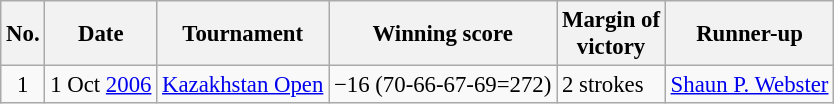<table class="wikitable" style="font-size:95%;">
<tr>
<th>No.</th>
<th>Date</th>
<th>Tournament</th>
<th>Winning score</th>
<th>Margin of<br>victory</th>
<th>Runner-up</th>
</tr>
<tr>
<td align=center>1</td>
<td align=right>1 Oct <a href='#'>2006</a></td>
<td><a href='#'>Kazakhstan Open</a></td>
<td>−16 (70-66-67-69=272)</td>
<td>2 strokes</td>
<td> <a href='#'>Shaun P. Webster</a></td>
</tr>
</table>
